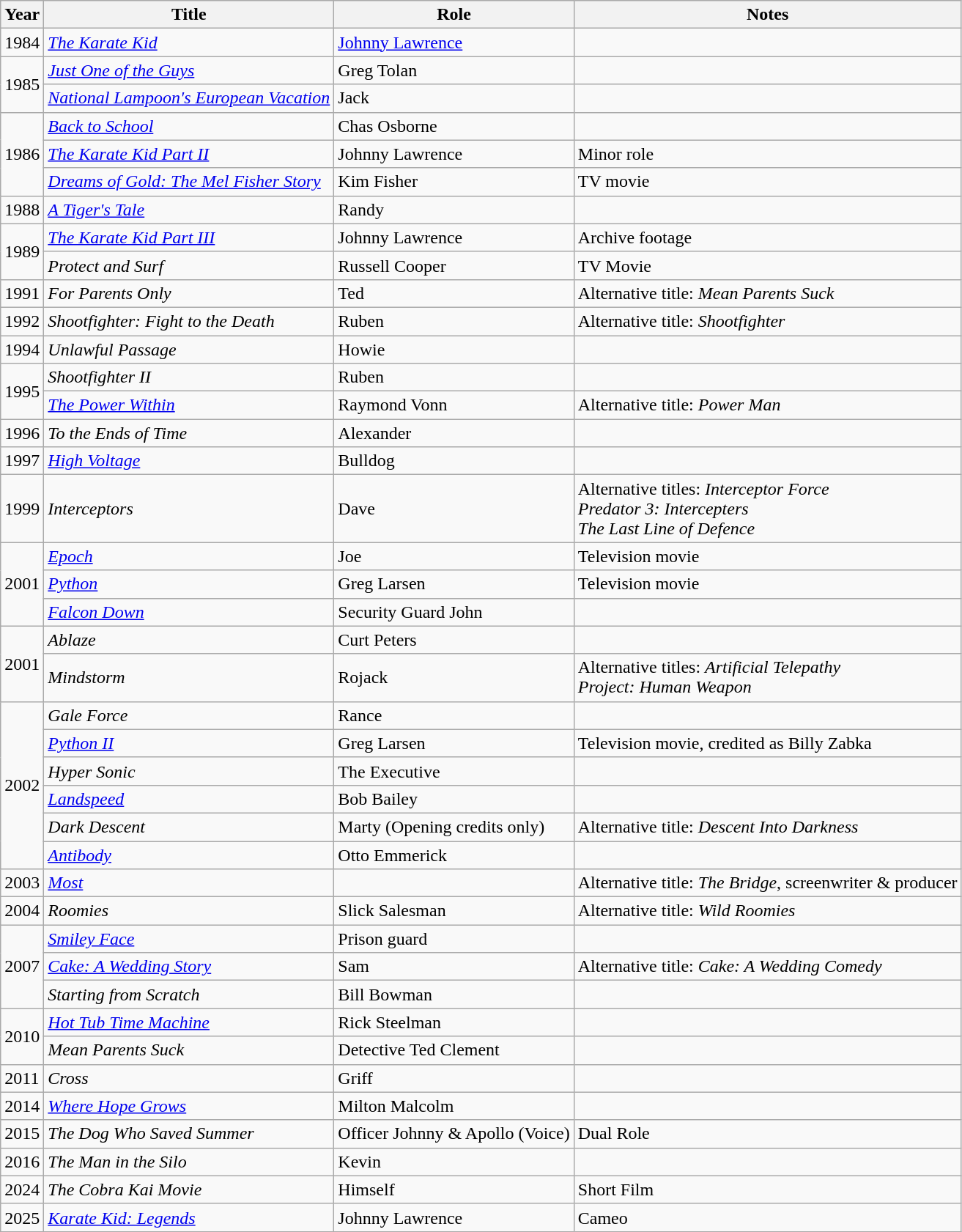<table class="wikitable sortable">
<tr>
<th>Year</th>
<th>Title</th>
<th>Role</th>
<th class="unsortable">Notes</th>
</tr>
<tr>
<td>1984</td>
<td><em><a href='#'>The Karate Kid</a></em></td>
<td><a href='#'>Johnny Lawrence</a></td>
<td></td>
</tr>
<tr>
<td rowspan=2>1985</td>
<td><em><a href='#'>Just One of the Guys</a></em></td>
<td>Greg Tolan</td>
<td></td>
</tr>
<tr>
<td><em><a href='#'>National Lampoon's European Vacation</a></em></td>
<td>Jack</td>
<td></td>
</tr>
<tr>
<td rowspan=3>1986</td>
<td><em><a href='#'>Back to School</a></em></td>
<td>Chas Osborne</td>
<td></td>
</tr>
<tr>
<td><em><a href='#'>The Karate Kid Part II</a></em></td>
<td>Johnny Lawrence</td>
<td>Minor role</td>
</tr>
<tr>
<td><em><a href='#'>Dreams of Gold: The Mel Fisher Story</a></em></td>
<td>Kim Fisher</td>
<td>TV movie</td>
</tr>
<tr>
<td>1988</td>
<td><em><a href='#'>A Tiger's Tale</a></em></td>
<td>Randy</td>
<td></td>
</tr>
<tr>
<td rowspan=2>1989</td>
<td><em><a href='#'>The Karate Kid Part III</a></em></td>
<td>Johnny Lawrence</td>
<td>Archive footage</td>
</tr>
<tr>
<td><em>Protect and Surf</em></td>
<td>Russell Cooper</td>
<td>TV Movie</td>
</tr>
<tr>
<td>1991</td>
<td><em>For Parents Only</em></td>
<td>Ted</td>
<td>Alternative title: <em>Mean Parents Suck</em></td>
</tr>
<tr>
<td>1992</td>
<td><em>Shootfighter: Fight to the Death</em></td>
<td>Ruben</td>
<td>Alternative title: <em>Shootfighter</em></td>
</tr>
<tr>
<td>1994</td>
<td><em>Unlawful Passage</em></td>
<td>Howie</td>
<td></td>
</tr>
<tr>
<td rowspan=2>1995</td>
<td><em>Shootfighter II</em></td>
<td>Ruben</td>
<td></td>
</tr>
<tr>
<td><em><a href='#'>The Power Within</a></em></td>
<td>Raymond Vonn</td>
<td>Alternative title: <em>Power Man</em></td>
</tr>
<tr>
<td>1996</td>
<td><em>To the Ends of Time</em></td>
<td>Alexander</td>
<td></td>
</tr>
<tr>
<td>1997</td>
<td><a href='#'><em>High Voltage</em></a></td>
<td>Bulldog</td>
<td></td>
</tr>
<tr>
<td>1999</td>
<td><em>Interceptors</em></td>
<td>Dave</td>
<td>Alternative titles: <em>Interceptor Force</em><br><em>Predator 3: Intercepters</em><br><em>The Last Line of Defence</em></td>
</tr>
<tr>
<td rowspan="3">2001</td>
<td><em><a href='#'>Epoch</a></em></td>
<td>Joe</td>
<td>Television movie</td>
</tr>
<tr>
<td><em><a href='#'>Python</a></em></td>
<td>Greg Larsen</td>
<td>Television movie</td>
</tr>
<tr>
<td><em><a href='#'>Falcon Down</a></em></td>
<td>Security Guard John</td>
<td></td>
</tr>
<tr>
<td rowspan=2>2001</td>
<td><em>Ablaze</em></td>
<td>Curt Peters</td>
<td></td>
</tr>
<tr>
<td><em>Mindstorm</em></td>
<td>Rojack</td>
<td>Alternative titles: <em>Artificial Telepathy</em><br><em>Project: Human Weapon</em></td>
</tr>
<tr>
<td rowspan="6">2002</td>
<td><em>Gale Force</em></td>
<td>Rance</td>
<td></td>
</tr>
<tr>
<td><em><a href='#'>Python II</a></em></td>
<td>Greg Larsen</td>
<td>Television movie, credited as Billy Zabka</td>
</tr>
<tr>
<td><em>Hyper Sonic</em></td>
<td>The Executive</td>
<td></td>
</tr>
<tr>
<td><em><a href='#'>Landspeed</a></em></td>
<td>Bob Bailey</td>
<td></td>
</tr>
<tr>
<td><em>Dark Descent</em></td>
<td>Marty (Opening credits only)</td>
<td>Alternative title: <em>Descent Into Darkness</em></td>
</tr>
<tr>
<td><em><a href='#'>Antibody</a></em></td>
<td>Otto Emmerick</td>
<td></td>
</tr>
<tr>
<td>2003</td>
<td><em><a href='#'>Most</a></em></td>
<td></td>
<td>Alternative title: <em>The Bridge</em>, screenwriter & producer</td>
</tr>
<tr>
<td>2004</td>
<td><em>Roomies</em></td>
<td>Slick Salesman</td>
<td>Alternative title: <em>Wild Roomies</em></td>
</tr>
<tr>
<td rowspan=3>2007</td>
<td><em><a href='#'>Smiley Face</a></em></td>
<td>Prison guard</td>
<td></td>
</tr>
<tr>
<td><em><a href='#'>Cake: A Wedding Story</a></em></td>
<td>Sam</td>
<td>Alternative title: <em>Cake: A Wedding Comedy</em></td>
</tr>
<tr>
<td><em>Starting from Scratch</em></td>
<td>Bill Bowman</td>
<td></td>
</tr>
<tr>
<td rowspan=2>2010</td>
<td><em><a href='#'>Hot Tub Time Machine</a></em></td>
<td>Rick Steelman</td>
<td></td>
</tr>
<tr>
<td><em>Mean Parents Suck</em></td>
<td>Detective Ted Clement</td>
<td></td>
</tr>
<tr>
<td>2011</td>
<td><em>Cross</em></td>
<td>Griff</td>
<td></td>
</tr>
<tr>
<td>2014</td>
<td><em><a href='#'>Where Hope Grows</a></em></td>
<td>Milton Malcolm</td>
<td></td>
</tr>
<tr>
<td>2015</td>
<td><em>The Dog Who Saved Summer</em></td>
<td>Officer Johnny & Apollo (Voice)</td>
<td>Dual Role</td>
</tr>
<tr>
<td>2016</td>
<td><em>The Man in the Silo</em></td>
<td>Kevin</td>
<td></td>
</tr>
<tr>
<td>2024</td>
<td><em>The Cobra Kai Movie</em></td>
<td>Himself</td>
<td>Short Film</td>
</tr>
<tr>
<td>2025</td>
<td><em><a href='#'>Karate Kid: Legends</a></em></td>
<td>Johnny Lawrence</td>
<td>Cameo</td>
</tr>
</table>
